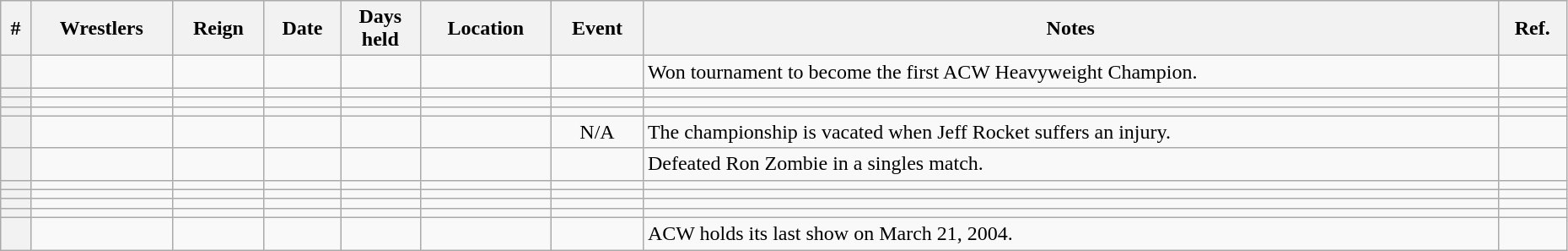<table class="wikitable sortable" width=98% style="text-align:center;">
<tr>
<th>#</th>
<th>Wrestlers</th>
<th>Reign</th>
<th>Date</th>
<th>Days<br>held</th>
<th>Location</th>
<th>Event</th>
<th>Notes</th>
<th>Ref.</th>
</tr>
<tr>
<th></th>
<td></td>
<td></td>
<td></td>
<td></td>
<td></td>
<td></td>
<td align="left">Won tournament to become the first ACW Heavyweight Champion.</td>
<td align="left"></td>
</tr>
<tr>
<th></th>
<td></td>
<td></td>
<td></td>
<td></td>
<td></td>
<td></td>
<td align="left"></td>
<td align="left"></td>
</tr>
<tr>
<th></th>
<td></td>
<td></td>
<td></td>
<td></td>
<td></td>
<td></td>
<td align="left"></td>
<td align="left"></td>
</tr>
<tr>
<th></th>
<td></td>
<td></td>
<td></td>
<td></td>
<td></td>
<td></td>
<td align="left"></td>
<td align="left"></td>
</tr>
<tr>
<th></th>
<td></td>
<td></td>
<td></td>
<td></td>
<td></td>
<td>N/A</td>
<td align="left">The championship is vacated when Jeff Rocket suffers an injury.</td>
<td align="left"></td>
</tr>
<tr>
<th></th>
<td></td>
<td></td>
<td></td>
<td></td>
<td></td>
<td></td>
<td align="left">Defeated Ron Zombie in a singles match.</td>
<td align="left"></td>
</tr>
<tr>
<th></th>
<td></td>
<td></td>
<td></td>
<td></td>
<td></td>
<td></td>
<td align="left"></td>
<td align="left"></td>
</tr>
<tr>
<th></th>
<td></td>
<td></td>
<td></td>
<td></td>
<td></td>
<td></td>
<td align="left"></td>
<td align="left"></td>
</tr>
<tr>
<th></th>
<td></td>
<td></td>
<td></td>
<td></td>
<td></td>
<td></td>
<td align="left"></td>
<td align="left"></td>
</tr>
<tr>
<th></th>
<td></td>
<td></td>
<td></td>
<td></td>
<td></td>
<td></td>
<td align="left"></td>
<td align="left"></td>
</tr>
<tr>
<th></th>
<td></td>
<td></td>
<td></td>
<td></td>
<td></td>
<td></td>
<td align="left">ACW holds its last show on March 21, 2004.</td>
<td align="left"></td>
</tr>
</table>
